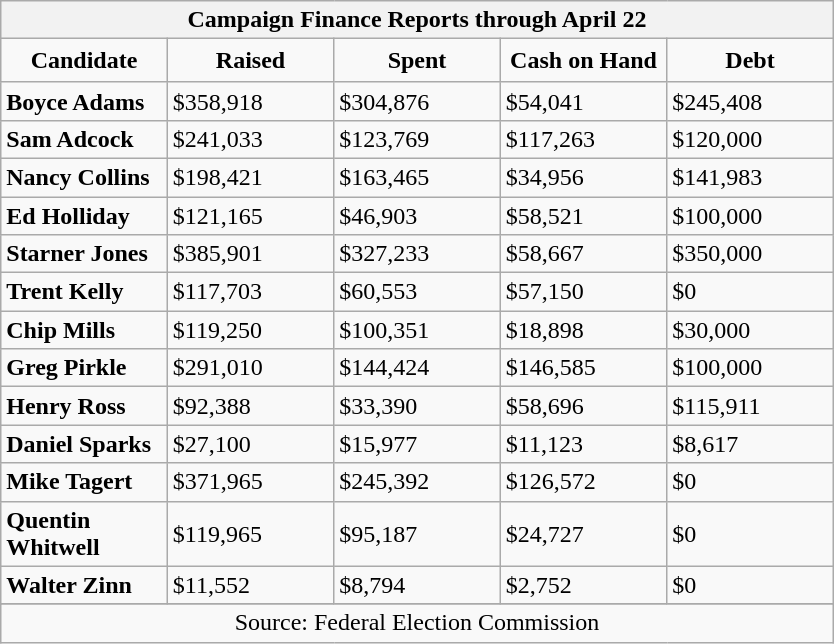<table class="wikitable sortable">
<tr>
<th colspan="5"><strong>Campaign Finance Reports through April 22</strong></th>
</tr>
<tr style="text-align:center;">
<td style="padding:5px; width:100px;"><strong>Candidate</strong></td>
<td style="padding:5px; width:100px;"><strong>Raised</strong></td>
<td style="padding:5px; width:100px;"><strong>Spent</strong></td>
<td style="padding:5px; width:100px;"><strong>Cash on Hand</strong></td>
<td style="padding:5px; width:100px;"><strong>Debt</strong></td>
</tr>
<tr>
<td><strong>Boyce Adams</strong></td>
<td>$358,918</td>
<td>$304,876</td>
<td>$54,041</td>
<td>$245,408</td>
</tr>
<tr>
<td><strong>Sam Adcock</strong></td>
<td>$241,033</td>
<td>$123,769</td>
<td>$117,263</td>
<td>$120,000</td>
</tr>
<tr>
<td><strong>Nancy Collins</strong></td>
<td>$198,421</td>
<td>$163,465</td>
<td>$34,956</td>
<td>$141,983</td>
</tr>
<tr>
<td><strong>Ed Holliday</strong></td>
<td>$121,165</td>
<td>$46,903</td>
<td>$58,521</td>
<td>$100,000</td>
</tr>
<tr>
<td><strong>Starner Jones</strong></td>
<td>$385,901</td>
<td>$327,233</td>
<td>$58,667</td>
<td>$350,000</td>
</tr>
<tr>
<td><strong>Trent Kelly</strong></td>
<td>$117,703</td>
<td>$60,553</td>
<td>$57,150</td>
<td>$0</td>
</tr>
<tr>
<td><strong>Chip Mills</strong></td>
<td>$119,250</td>
<td>$100,351</td>
<td>$18,898</td>
<td>$30,000</td>
</tr>
<tr>
<td><strong>Greg Pirkle</strong></td>
<td>$291,010</td>
<td>$144,424</td>
<td>$146,585</td>
<td>$100,000</td>
</tr>
<tr>
<td><strong>Henry Ross</strong></td>
<td>$92,388</td>
<td>$33,390</td>
<td>$58,696</td>
<td>$115,911</td>
</tr>
<tr>
<td><strong>Daniel Sparks</strong></td>
<td>$27,100</td>
<td>$15,977</td>
<td>$11,123</td>
<td>$8,617</td>
</tr>
<tr>
<td><strong>Mike Tagert</strong></td>
<td>$371,965</td>
<td>$245,392</td>
<td>$126,572</td>
<td>$0</td>
</tr>
<tr>
<td><strong>Quentin Whitwell</strong></td>
<td>$119,965</td>
<td>$95,187</td>
<td>$24,727</td>
<td>$0</td>
</tr>
<tr>
<td><strong>Walter Zinn</strong></td>
<td>$11,552</td>
<td>$8,794</td>
<td>$2,752</td>
<td>$0</td>
</tr>
<tr>
</tr>
<tr style="text-align:center;" class="sortbottom">
<td colspan="14">Source: Federal Election Commission</td>
</tr>
</table>
